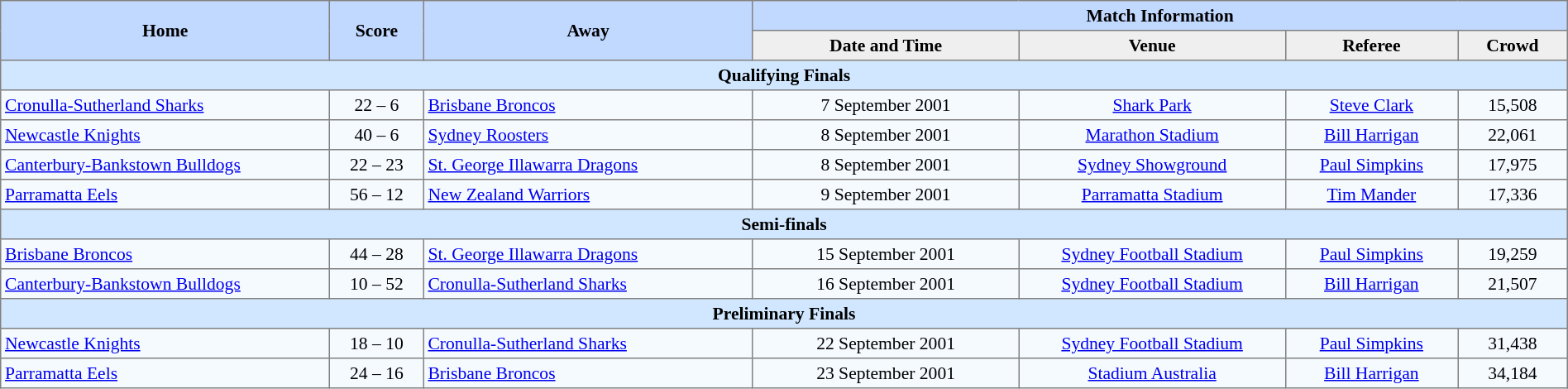<table border=1 style="border-collapse:collapse; font-size:90%; text-align:center;" cellpadding=3 cellspacing=0 width=100%>
<tr bgcolor=#C1D8FF>
<th rowspan=2 width=21%>Home</th>
<th rowspan=2 width=6%>Score</th>
<th rowspan=2 width=21%>Away</th>
<th colspan=6>Match Information</th>
</tr>
<tr bgcolor=#EFEFEF>
<th width=17%>Date and Time</th>
<th width=17%>Venue</th>
<th width=11%>Referee</th>
<th width=7%>Crowd</th>
</tr>
<tr bgcolor="#D0E7FF">
<td colspan=7><strong>Qualifying Finals</strong></td>
</tr>
<tr bgcolor=#F5FAFF>
<td align=left> <a href='#'>Cronulla-Sutherland Sharks</a></td>
<td>22 – 6</td>
<td align=left> <a href='#'>Brisbane Broncos</a></td>
<td>7 September 2001</td>
<td><a href='#'>Shark Park</a></td>
<td><a href='#'>Steve Clark</a></td>
<td>15,508</td>
</tr>
<tr bgcolor=#F5FAFF>
<td align=left> <a href='#'>Newcastle Knights</a></td>
<td>40 – 6</td>
<td align=left> <a href='#'>Sydney Roosters</a></td>
<td>8 September 2001</td>
<td><a href='#'>Marathon Stadium</a></td>
<td><a href='#'>Bill Harrigan</a></td>
<td>22,061</td>
</tr>
<tr bgcolor=#F5FAFF>
<td align=left> <a href='#'>Canterbury-Bankstown Bulldogs</a></td>
<td>22 – 23</td>
<td align=left> <a href='#'>St. George Illawarra Dragons</a></td>
<td>8 September 2001</td>
<td><a href='#'>Sydney Showground</a></td>
<td><a href='#'>Paul Simpkins</a></td>
<td>17,975</td>
</tr>
<tr bgcolor=#F5FAFF>
<td align=left> <a href='#'>Parramatta Eels</a></td>
<td>56 – 12</td>
<td align=left> <a href='#'>New Zealand Warriors</a></td>
<td>9 September 2001</td>
<td><a href='#'>Parramatta Stadium</a></td>
<td><a href='#'>Tim Mander</a></td>
<td>17,336</td>
</tr>
<tr bgcolor="#D0E7FF">
<td colspan=7><strong>Semi-finals</strong></td>
</tr>
<tr bgcolor=#F5FAFF>
<td align=left> <a href='#'>Brisbane Broncos</a></td>
<td>44 – 28</td>
<td align=left> <a href='#'>St. George Illawarra Dragons</a></td>
<td>15 September 2001</td>
<td><a href='#'>Sydney Football Stadium</a></td>
<td><a href='#'>Paul Simpkins</a></td>
<td>19,259</td>
</tr>
<tr bgcolor=#F5FAFF>
<td align=left> <a href='#'>Canterbury-Bankstown Bulldogs</a></td>
<td>10 – 52</td>
<td align=left> <a href='#'>Cronulla-Sutherland Sharks</a></td>
<td>16 September 2001</td>
<td><a href='#'>Sydney Football Stadium</a></td>
<td><a href='#'>Bill Harrigan</a></td>
<td>21,507</td>
</tr>
<tr bgcolor="#D0E7FF">
<td colspan=7><strong>Preliminary Finals</strong></td>
</tr>
<tr bgcolor=#F5FAFF>
<td align=left> <a href='#'>Newcastle Knights</a></td>
<td>18 – 10</td>
<td align=left> <a href='#'>Cronulla-Sutherland Sharks</a></td>
<td>22 September 2001</td>
<td><a href='#'>Sydney Football Stadium</a></td>
<td><a href='#'>Paul Simpkins</a></td>
<td>31,438</td>
</tr>
<tr bgcolor=#F5FAFF>
<td align=left> <a href='#'>Parramatta Eels</a></td>
<td>24 – 16</td>
<td align=left> <a href='#'>Brisbane Broncos</a></td>
<td>23 September 2001</td>
<td><a href='#'>Stadium Australia</a></td>
<td><a href='#'>Bill Harrigan</a></td>
<td>34,184</td>
</tr>
</table>
